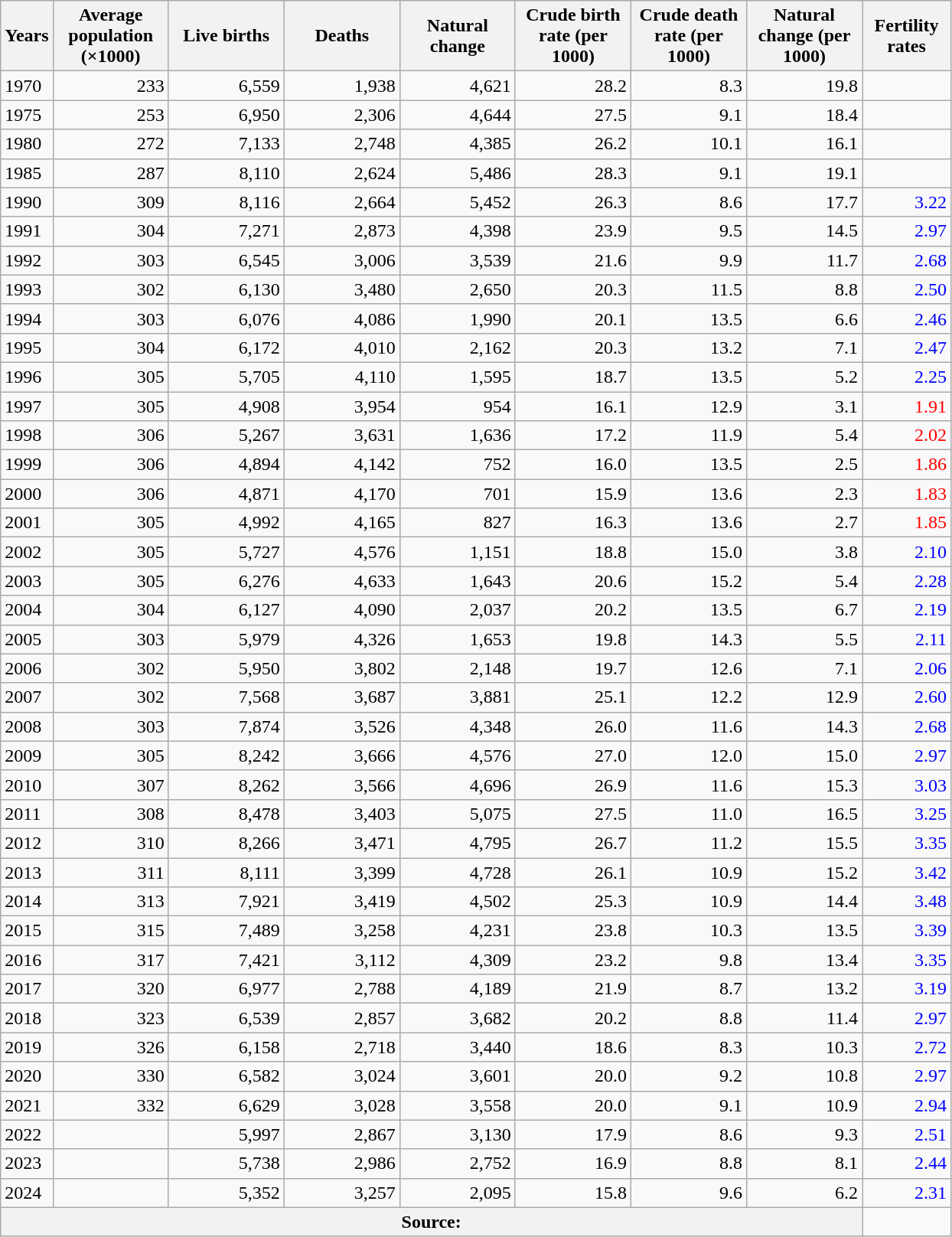<table class="wikitable sortable">
<tr>
<th>Years</th>
<th style="width:70pt;">Average population (×1000)</th>
<th style="width:70pt;">Live births</th>
<th style="width:70pt;">Deaths</th>
<th style="width:70pt;">Natural change</th>
<th style="width:70pt;">Crude birth rate (per 1000)</th>
<th style="width:70pt;">Crude death rate (per 1000)</th>
<th style="width:70pt;">Natural change (per 1000)</th>
<th width=70pt">Fertility rates<br></th>
</tr>
<tr>
<td>1970</td>
<td style="text-align:right;">233</td>
<td style="text-align:right;">6,559</td>
<td style="text-align:right;">1,938</td>
<td style="text-align:right;">4,621</td>
<td style="text-align:right;">28.2</td>
<td style="text-align:right;">8.3</td>
<td style="text-align:right;">19.8</td>
<td></td>
</tr>
<tr>
<td>1975</td>
<td style="text-align:right;">253</td>
<td style="text-align:right;">6,950</td>
<td style="text-align:right;">2,306</td>
<td style="text-align:right;">4,644</td>
<td style="text-align:right;">27.5</td>
<td style="text-align:right;">9.1</td>
<td style="text-align:right;">18.4</td>
<td></td>
</tr>
<tr>
<td>1980</td>
<td style="text-align:right;">272</td>
<td style="text-align:right;">7,133</td>
<td style="text-align:right;">2,748</td>
<td style="text-align:right;">4,385</td>
<td style="text-align:right;">26.2</td>
<td style="text-align:right;">10.1</td>
<td style="text-align:right;">16.1</td>
<td></td>
</tr>
<tr>
<td>1985</td>
<td style="text-align:right;">287</td>
<td style="text-align:right;">8,110</td>
<td style="text-align:right;">2,624</td>
<td style="text-align:right;">5,486</td>
<td style="text-align:right;">28.3</td>
<td style="text-align:right;">9.1</td>
<td style="text-align:right;">19.1</td>
<td></td>
</tr>
<tr>
<td>1990</td>
<td style="text-align:right;">309</td>
<td style="text-align:right;">8,116</td>
<td style="text-align:right;">2,664</td>
<td style="text-align:right;">5,452</td>
<td style="text-align:right;">26.3</td>
<td style="text-align:right;">8.6</td>
<td style="text-align:right;">17.7</td>
<td style="text-align:right; color:blue;">3.22</td>
</tr>
<tr>
<td>1991</td>
<td style="text-align:right;">304</td>
<td style="text-align:right;">7,271</td>
<td style="text-align:right;">2,873</td>
<td style="text-align:right;">4,398</td>
<td style="text-align:right;">23.9</td>
<td style="text-align:right;">9.5</td>
<td style="text-align:right;">14.5</td>
<td style="text-align:right; color:blue;">2.97</td>
</tr>
<tr>
<td>1992</td>
<td style="text-align:right;">303</td>
<td style="text-align:right;">6,545</td>
<td style="text-align:right;">3,006</td>
<td style="text-align:right;">3,539</td>
<td style="text-align:right;">21.6</td>
<td style="text-align:right;">9.9</td>
<td style="text-align:right;">11.7</td>
<td style="text-align:right; color:blue;">2.68</td>
</tr>
<tr>
<td>1993</td>
<td style="text-align:right;">302</td>
<td style="text-align:right;">6,130</td>
<td style="text-align:right;">3,480</td>
<td style="text-align:right;">2,650</td>
<td style="text-align:right;">20.3</td>
<td style="text-align:right;">11.5</td>
<td style="text-align:right;">8.8</td>
<td style="text-align:right; color:blue;">2.50</td>
</tr>
<tr>
<td>1994</td>
<td style="text-align:right;">303</td>
<td style="text-align:right;">6,076</td>
<td style="text-align:right;">4,086</td>
<td style="text-align:right;">1,990</td>
<td style="text-align:right;">20.1</td>
<td style="text-align:right;">13.5</td>
<td style="text-align:right;">6.6</td>
<td style="text-align:right; color:blue;">2.46</td>
</tr>
<tr>
<td>1995</td>
<td style="text-align:right;">304</td>
<td style="text-align:right;">6,172</td>
<td style="text-align:right;">4,010</td>
<td style="text-align:right;">2,162</td>
<td style="text-align:right;">20.3</td>
<td style="text-align:right;">13.2</td>
<td style="text-align:right;">7.1</td>
<td style="text-align:right; color:blue;">2.47</td>
</tr>
<tr>
<td>1996</td>
<td style="text-align:right;">305</td>
<td style="text-align:right;">5,705</td>
<td style="text-align:right;">4,110</td>
<td style="text-align:right;">1,595</td>
<td style="text-align:right;">18.7</td>
<td style="text-align:right;">13.5</td>
<td style="text-align:right;">5.2</td>
<td style="text-align:right; color:blue;">2.25</td>
</tr>
<tr>
<td>1997</td>
<td style="text-align:right;">305</td>
<td style="text-align:right;">4,908</td>
<td style="text-align:right;">3,954</td>
<td style="text-align:right;">954</td>
<td style="text-align:right;">16.1</td>
<td style="text-align:right;">12.9</td>
<td style="text-align:right;">3.1</td>
<td style="text-align:right; color:red;">1.91</td>
</tr>
<tr>
<td>1998</td>
<td style="text-align:right;">306</td>
<td style="text-align:right;">5,267</td>
<td style="text-align:right;">3,631</td>
<td style="text-align:right;">1,636</td>
<td style="text-align:right;">17.2</td>
<td style="text-align:right;">11.9</td>
<td style="text-align:right;">5.4</td>
<td style="text-align:right; color:red;">2.02</td>
</tr>
<tr>
<td>1999</td>
<td style="text-align:right;">306</td>
<td style="text-align:right;">4,894</td>
<td style="text-align:right;">4,142</td>
<td style="text-align:right;">752</td>
<td style="text-align:right;">16.0</td>
<td style="text-align:right;">13.5</td>
<td style="text-align:right;">2.5</td>
<td style="text-align:right; color:red;">1.86</td>
</tr>
<tr>
<td>2000</td>
<td style="text-align:right;">306</td>
<td style="text-align:right;">4,871</td>
<td style="text-align:right;">4,170</td>
<td style="text-align:right;">701</td>
<td style="text-align:right;">15.9</td>
<td style="text-align:right;">13.6</td>
<td style="text-align:right;">2.3</td>
<td style="text-align:right; color:red;">1.83</td>
</tr>
<tr>
<td>2001</td>
<td style="text-align:right;">305</td>
<td style="text-align:right;">4,992</td>
<td style="text-align:right;">4,165</td>
<td style="text-align:right;">827</td>
<td style="text-align:right;">16.3</td>
<td style="text-align:right;">13.6</td>
<td style="text-align:right;">2.7</td>
<td style="text-align:right; color:red;">1.85</td>
</tr>
<tr>
<td>2002</td>
<td style="text-align:right;">305</td>
<td style="text-align:right;">5,727</td>
<td style="text-align:right;">4,576</td>
<td style="text-align:right;">1,151</td>
<td style="text-align:right;">18.8</td>
<td style="text-align:right;">15.0</td>
<td style="text-align:right;">3.8</td>
<td style="text-align:right; color:blue;">2.10</td>
</tr>
<tr>
<td>2003</td>
<td style="text-align:right;">305</td>
<td style="text-align:right;">6,276</td>
<td style="text-align:right;">4,633</td>
<td style="text-align:right;">1,643</td>
<td style="text-align:right;">20.6</td>
<td style="text-align:right;">15.2</td>
<td style="text-align:right;">5.4</td>
<td style="text-align:right; color:blue;">2.28</td>
</tr>
<tr>
<td>2004</td>
<td style="text-align:right;">304</td>
<td style="text-align:right;">6,127</td>
<td style="text-align:right;">4,090</td>
<td style="text-align:right;">2,037</td>
<td style="text-align:right;">20.2</td>
<td style="text-align:right;">13.5</td>
<td style="text-align:right;">6.7</td>
<td style="text-align:right; color:blue;">2.19</td>
</tr>
<tr>
<td>2005</td>
<td style="text-align:right;">303</td>
<td style="text-align:right;">5,979</td>
<td style="text-align:right;">4,326</td>
<td style="text-align:right;">1,653</td>
<td style="text-align:right;">19.8</td>
<td style="text-align:right;">14.3</td>
<td style="text-align:right;">5.5</td>
<td style="text-align:right; color:blue;">2.11</td>
</tr>
<tr>
<td>2006</td>
<td style="text-align:right;">302</td>
<td style="text-align:right;">5,950</td>
<td style="text-align:right;">3,802</td>
<td style="text-align:right;">2,148</td>
<td style="text-align:right;">19.7</td>
<td style="text-align:right;">12.6</td>
<td style="text-align:right;">7.1</td>
<td style="text-align:right; color:blue;">2.06</td>
</tr>
<tr>
<td>2007</td>
<td style="text-align:right;">302</td>
<td style="text-align:right;">7,568</td>
<td style="text-align:right;">3,687</td>
<td style="text-align:right;">3,881</td>
<td style="text-align:right;">25.1</td>
<td style="text-align:right;">12.2</td>
<td style="text-align:right;">12.9</td>
<td style="text-align:right; color:blue;">2.60</td>
</tr>
<tr>
<td>2008</td>
<td style="text-align:right;">303</td>
<td style="text-align:right;">7,874</td>
<td style="text-align:right;">3,526</td>
<td style="text-align:right;">4,348</td>
<td style="text-align:right;">26.0</td>
<td style="text-align:right;">11.6</td>
<td style="text-align:right;">14.3</td>
<td style="text-align:right; color:blue;">2.68</td>
</tr>
<tr>
<td>2009</td>
<td style="text-align:right;">305</td>
<td style="text-align:right;">8,242</td>
<td style="text-align:right;">3,666</td>
<td style="text-align:right;">4,576</td>
<td style="text-align:right;">27.0</td>
<td style="text-align:right;">12.0</td>
<td style="text-align:right;">15.0</td>
<td style="text-align:right; color:blue;">2.97</td>
</tr>
<tr>
<td>2010</td>
<td style="text-align:right;">307</td>
<td style="text-align:right;">8,262</td>
<td style="text-align:right;">3,566</td>
<td style="text-align:right;">4,696</td>
<td style="text-align:right;">26.9</td>
<td style="text-align:right;">11.6</td>
<td style="text-align:right;">15.3</td>
<td style="text-align:right; color:blue;">3.03</td>
</tr>
<tr>
<td>2011</td>
<td style="text-align:right;">308</td>
<td style="text-align:right;">8,478</td>
<td style="text-align:right;">3,403</td>
<td style="text-align:right;">5,075</td>
<td style="text-align:right;">27.5</td>
<td style="text-align:right;">11.0</td>
<td style="text-align:right;">16.5</td>
<td style="text-align:right; color:blue;">3.25</td>
</tr>
<tr>
<td>2012</td>
<td style="text-align:right;">310</td>
<td style="text-align:right;">8,266</td>
<td style="text-align:right;">3,471</td>
<td style="text-align:right;">4,795</td>
<td style="text-align:right;">26.7</td>
<td style="text-align:right;">11.2</td>
<td style="text-align:right;">15.5</td>
<td style="text-align:right; color:blue;">3.35</td>
</tr>
<tr>
<td>2013</td>
<td style="text-align:right;">311</td>
<td style="text-align:right;">8,111</td>
<td style="text-align:right;">3,399</td>
<td style="text-align:right;">4,728</td>
<td style="text-align:right;">26.1</td>
<td style="text-align:right;">10.9</td>
<td style="text-align:right;">15.2</td>
<td style="text-align:right; color:blue;">3.42</td>
</tr>
<tr>
<td>2014</td>
<td style="text-align:right;">313</td>
<td style="text-align:right;">7,921</td>
<td style="text-align:right;">3,419</td>
<td style="text-align:right;">4,502</td>
<td style="text-align:right;">25.3</td>
<td style="text-align:right;">10.9</td>
<td style="text-align:right;">14.4</td>
<td style="text-align:right; color:blue;">3.48</td>
</tr>
<tr>
<td>2015</td>
<td style="text-align:right;">315</td>
<td style="text-align:right;">7,489</td>
<td style="text-align:right;">3,258</td>
<td style="text-align:right;">4,231</td>
<td style="text-align:right;">23.8</td>
<td style="text-align:right;">10.3</td>
<td style="text-align:right;">13.5</td>
<td style="text-align:right; color:blue;">3.39</td>
</tr>
<tr>
<td>2016</td>
<td style="text-align:right;">317</td>
<td style="text-align:right;">7,421</td>
<td style="text-align:right;">3,112</td>
<td style="text-align:right;">4,309</td>
<td style="text-align:right;">23.2</td>
<td style="text-align:right;">9.8</td>
<td style="text-align:right;">13.4</td>
<td style="text-align:right; color:blue;">3.35</td>
</tr>
<tr>
<td>2017</td>
<td style="text-align:right;">320</td>
<td style="text-align:right;">6,977</td>
<td style="text-align:right;">2,788</td>
<td style="text-align:right;">4,189</td>
<td style="text-align:right;">21.9</td>
<td style="text-align:right;">8.7</td>
<td style="text-align:right;">13.2</td>
<td style="text-align:right; color:blue;">3.19</td>
</tr>
<tr>
<td>2018</td>
<td style="text-align:right;">323</td>
<td style="text-align:right;">6,539</td>
<td style="text-align:right;">2,857</td>
<td style="text-align:right;">3,682</td>
<td style="text-align:right;">20.2</td>
<td style="text-align:right;">8.8</td>
<td style="text-align:right;">11.4</td>
<td style="text-align:right; color:blue;">2.97</td>
</tr>
<tr>
<td>2019</td>
<td style="text-align:right;">326</td>
<td style="text-align:right;">6,158</td>
<td style="text-align:right;">2,718</td>
<td style="text-align:right;">3,440</td>
<td style="text-align:right;">18.6</td>
<td style="text-align:right;">8.3</td>
<td style="text-align:right;">10.3</td>
<td style="text-align:right; color:blue;">2.72</td>
</tr>
<tr>
<td>2020</td>
<td style="text-align:right;">330</td>
<td style="text-align:right;">6,582</td>
<td style="text-align:right;">3,024</td>
<td style="text-align:right;">3,601</td>
<td style="text-align:right;">20.0</td>
<td style="text-align:right;">9.2</td>
<td style="text-align:right;">10.8</td>
<td style="text-align:right; color:blue;">2.97</td>
</tr>
<tr>
<td>2021</td>
<td style="text-align:right;">332</td>
<td style="text-align:right;">6,629</td>
<td style="text-align:right;">3,028</td>
<td style="text-align:right;">3,558</td>
<td style="text-align:right;">20.0</td>
<td style="text-align:right;">9.1</td>
<td style="text-align:right;">10.9</td>
<td style="text-align:right; color:blue;">2.94</td>
</tr>
<tr>
<td>2022</td>
<td style="text-align:right;"></td>
<td style="text-align:right;">5,997</td>
<td style="text-align:right;">2,867</td>
<td style="text-align:right;">3,130</td>
<td style="text-align:right;">17.9</td>
<td style="text-align:right;">8.6</td>
<td style="text-align:right;">9.3</td>
<td style="text-align:right; color:blue;">2.51</td>
</tr>
<tr>
<td>2023</td>
<td style="text-align:right;"></td>
<td style="text-align:right;">5,738</td>
<td style="text-align:right;">2,986</td>
<td style="text-align:right;">2,752</td>
<td style="text-align:right;">16.9</td>
<td style="text-align:right;">8.8</td>
<td style="text-align:right;">8.1</td>
<td style="text-align:right; color:blue;">2.44</td>
</tr>
<tr>
<td>2024</td>
<td style="text-align:right;"></td>
<td style="text-align:right;">5,352</td>
<td style="text-align:right;">3,257</td>
<td style="text-align:right;">2,095</td>
<td style="text-align:right;">15.8</td>
<td style="text-align:right;">9.6</td>
<td style="text-align:right;">6.2</td>
<td style="text-align:right; color:blue;">2.31</td>
</tr>
<tr class=sortbottom>
<th scope=row colspan=8>Source:  </th>
</tr>
</table>
